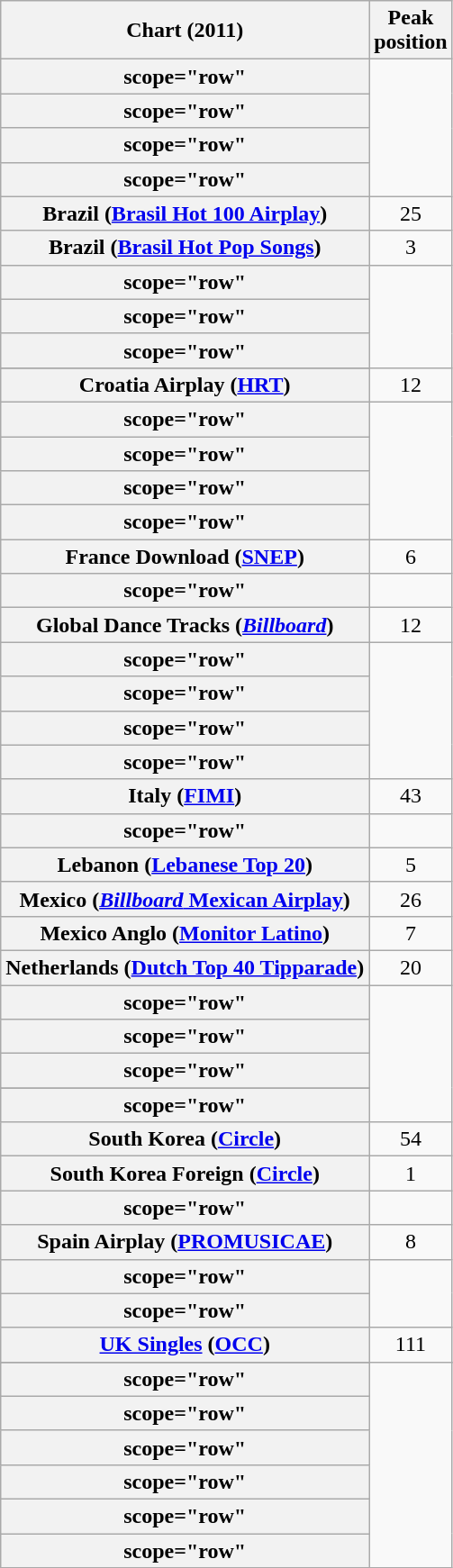<table class="wikitable sortable plainrowheaders" style="text-align:center;">
<tr>
<th scope="col">Chart (2011)</th>
<th scope="col">Peak<br>position</th>
</tr>
<tr>
<th>scope="row"</th>
</tr>
<tr>
<th>scope="row"</th>
</tr>
<tr>
<th>scope="row"</th>
</tr>
<tr>
<th>scope="row"</th>
</tr>
<tr>
<th scope="row">Brazil (<a href='#'>Brasil Hot 100 Airplay</a>)</th>
<td>25</td>
</tr>
<tr>
<th scope="row">Brazil (<a href='#'>Brasil Hot Pop Songs</a>)</th>
<td>3</td>
</tr>
<tr>
<th>scope="row"</th>
</tr>
<tr>
<th>scope="row"</th>
</tr>
<tr>
<th>scope="row"</th>
</tr>
<tr>
</tr>
<tr>
<th scope="row">Croatia Airplay (<a href='#'>HRT</a>)</th>
<td style="text-align:center;">12</td>
</tr>
<tr>
<th>scope="row"</th>
</tr>
<tr>
<th>scope="row"</th>
</tr>
<tr>
<th>scope="row"</th>
</tr>
<tr>
<th>scope="row"</th>
</tr>
<tr>
<th scope="row">France Download (<a href='#'>SNEP</a>)</th>
<td style="text-align:center;">6</td>
</tr>
<tr>
<th>scope="row"</th>
</tr>
<tr>
<th scope="row">Global Dance Tracks (<em><a href='#'>Billboard</a></em>)</th>
<td align="center">12</td>
</tr>
<tr>
<th>scope="row"</th>
</tr>
<tr>
<th>scope="row"</th>
</tr>
<tr>
<th>scope="row"</th>
</tr>
<tr>
<th>scope="row"</th>
</tr>
<tr>
<th scope="row">Italy (<a href='#'>FIMI</a>)</th>
<td style="text-align:center;">43</td>
</tr>
<tr>
<th>scope="row"</th>
</tr>
<tr>
<th scope="row">Lebanon (<a href='#'>Lebanese Top 20</a>)</th>
<td>5</td>
</tr>
<tr>
<th scope="row">Mexico (<a href='#'><em>Billboard</em> Mexican Airplay</a>)</th>
<td>26</td>
</tr>
<tr>
<th scope="row">Mexico Anglo (<a href='#'>Monitor Latino</a>)</th>
<td>7</td>
</tr>
<tr>
<th scope="row">Netherlands (<a href='#'>Dutch Top 40 Tipparade</a>)</th>
<td>20</td>
</tr>
<tr>
<th>scope="row"</th>
</tr>
<tr>
<th>scope="row"</th>
</tr>
<tr>
<th>scope="row"</th>
</tr>
<tr>
</tr>
<tr>
<th>scope="row"</th>
</tr>
<tr>
<th scope="row">South Korea (<a href='#'>Circle</a>)</th>
<td>54</td>
</tr>
<tr>
<th scope="row">South Korea Foreign (<a href='#'>Circle</a>)</th>
<td>1</td>
</tr>
<tr>
<th>scope="row"</th>
</tr>
<tr>
<th scope="row">Spain Airplay (<a href='#'>PROMUSICAE</a>)</th>
<td>8</td>
</tr>
<tr>
<th>scope="row"</th>
</tr>
<tr>
<th>scope="row"</th>
</tr>
<tr>
<th scope="row"><a href='#'>UK Singles</a> (<a href='#'>OCC</a>)</th>
<td>111</td>
</tr>
<tr>
</tr>
<tr>
<th>scope="row"</th>
</tr>
<tr>
<th>scope="row"</th>
</tr>
<tr>
<th>scope="row"</th>
</tr>
<tr>
<th>scope="row"</th>
</tr>
<tr>
<th>scope="row"</th>
</tr>
<tr>
<th>scope="row"</th>
</tr>
</table>
